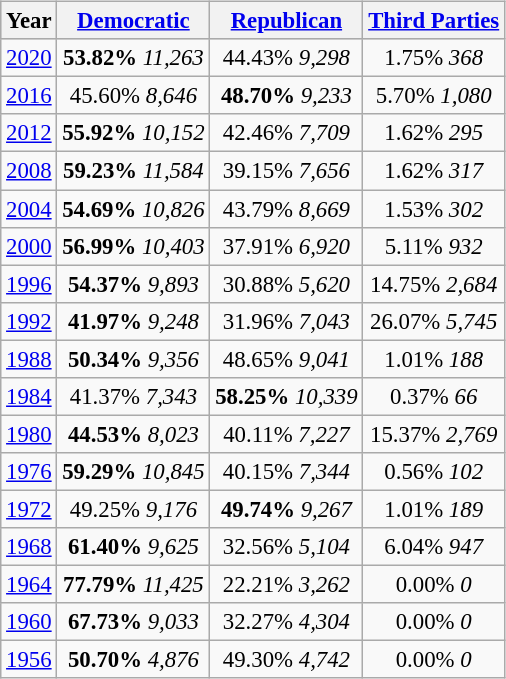<table class="wikitable"  style="float:right; margin:1em; font-size:95%;">
<tr style="background:lightgrey;">
<th>Year</th>
<th><a href='#'>Democratic</a></th>
<th><a href='#'>Republican</a></th>
<th><a href='#'>Third Parties</a></th>
</tr>
<tr>
<td align="center" ><a href='#'>2020</a></td>
<td align="center" ><strong>53.82%</strong> <em>11,263</em></td>
<td align="center" >44.43% <em>9,298</em></td>
<td align="center" >1.75% <em>368</em></td>
</tr>
<tr>
<td align="center" ><a href='#'>2016</a></td>
<td align="center" >45.60% <em>8,646</em></td>
<td align="center" ><strong>48.70%</strong> <em>9,233</em></td>
<td align="center" >5.70% <em>1,080</em></td>
</tr>
<tr>
<td align="center" ><a href='#'>2012</a></td>
<td align="center" ><strong>55.92%</strong> <em>10,152</em></td>
<td align="center" >42.46% <em>7,709</em></td>
<td align="center" >1.62% <em>295</em></td>
</tr>
<tr>
<td align="center" ><a href='#'>2008</a></td>
<td align="center" ><strong>59.23%</strong> <em>11,584</em></td>
<td align="center" >39.15% <em>7,656</em></td>
<td align="center" >1.62% <em>317</em></td>
</tr>
<tr>
<td align="center" ><a href='#'>2004</a></td>
<td align="center" ><strong>54.69%</strong> <em>10,826</em></td>
<td align="center" >43.79% <em>8,669</em></td>
<td align="center" >1.53% <em>302</em></td>
</tr>
<tr>
<td align="center" ><a href='#'>2000</a></td>
<td align="center" ><strong>56.99%</strong> <em>10,403</em></td>
<td align="center" >37.91% <em>6,920</em></td>
<td align="center" >5.11% <em>932</em></td>
</tr>
<tr>
<td align="center" ><a href='#'>1996</a></td>
<td align="center" ><strong>54.37%</strong> <em>9,893</em></td>
<td align="center" >30.88% <em>5,620</em></td>
<td align="center" >14.75% <em>2,684</em></td>
</tr>
<tr>
<td align="center" ><a href='#'>1992</a></td>
<td align="center" ><strong>41.97%</strong> <em>9,248</em></td>
<td align="center" >31.96% <em>7,043</em></td>
<td align="center" >26.07% <em>5,745</em></td>
</tr>
<tr>
<td align="center" ><a href='#'>1988</a></td>
<td align="center" ><strong>50.34%</strong> <em>9,356</em></td>
<td align="center" >48.65% <em>9,041</em></td>
<td align="center" >1.01% <em>188</em></td>
</tr>
<tr>
<td align="center" ><a href='#'>1984</a></td>
<td align="center" >41.37% <em>7,343</em></td>
<td align="center" ><strong>58.25%</strong> <em>10,339</em></td>
<td align="center" >0.37% <em>66</em></td>
</tr>
<tr>
<td align="center" ><a href='#'>1980</a></td>
<td align="center" ><strong>44.53%</strong> <em>8,023</em></td>
<td align="center" >40.11% <em>7,227</em></td>
<td align="center" >15.37% <em>2,769</em></td>
</tr>
<tr>
<td align="center" ><a href='#'>1976</a></td>
<td align="center" ><strong>59.29%</strong> <em>10,845</em></td>
<td align="center" >40.15% <em>7,344</em></td>
<td align="center" >0.56% <em>102</em></td>
</tr>
<tr>
<td align="center" ><a href='#'>1972</a></td>
<td align="center" >49.25% <em>9,176</em></td>
<td align="center" ><strong>49.74%</strong> <em>9,267</em></td>
<td align="center" >1.01% <em>189</em></td>
</tr>
<tr>
<td align="center" ><a href='#'>1968</a></td>
<td align="center" ><strong>61.40%</strong> <em>9,625</em></td>
<td align="center" >32.56% <em>5,104</em></td>
<td align="center" >6.04% <em>947</em></td>
</tr>
<tr>
<td align="center" ><a href='#'>1964</a></td>
<td align="center" ><strong>77.79%</strong> <em>11,425</em></td>
<td align="center" >22.21% <em>3,262</em></td>
<td align="center" >0.00% <em>0</em></td>
</tr>
<tr>
<td align="center" ><a href='#'>1960</a></td>
<td align="center" ><strong>67.73%</strong> <em>9,033</em></td>
<td align="center" >32.27% <em>4,304</em></td>
<td align="center" >0.00% <em>0</em></td>
</tr>
<tr>
<td align="center" ><a href='#'>1956</a></td>
<td align="center" ><strong>50.70%</strong> <em>4,876</em></td>
<td align="center" >49.30% <em>4,742</em></td>
<td align="center" >0.00% <em>0</em></td>
</tr>
</table>
